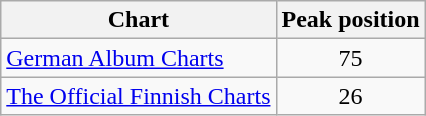<table class="wikitable">
<tr>
<th>Chart</th>
<th>Peak position</th>
</tr>
<tr>
<td><a href='#'>German Album Charts</a></td>
<td align="center">75</td>
</tr>
<tr>
<td><a href='#'>The Official Finnish Charts</a></td>
<td align="center">26</td>
</tr>
</table>
